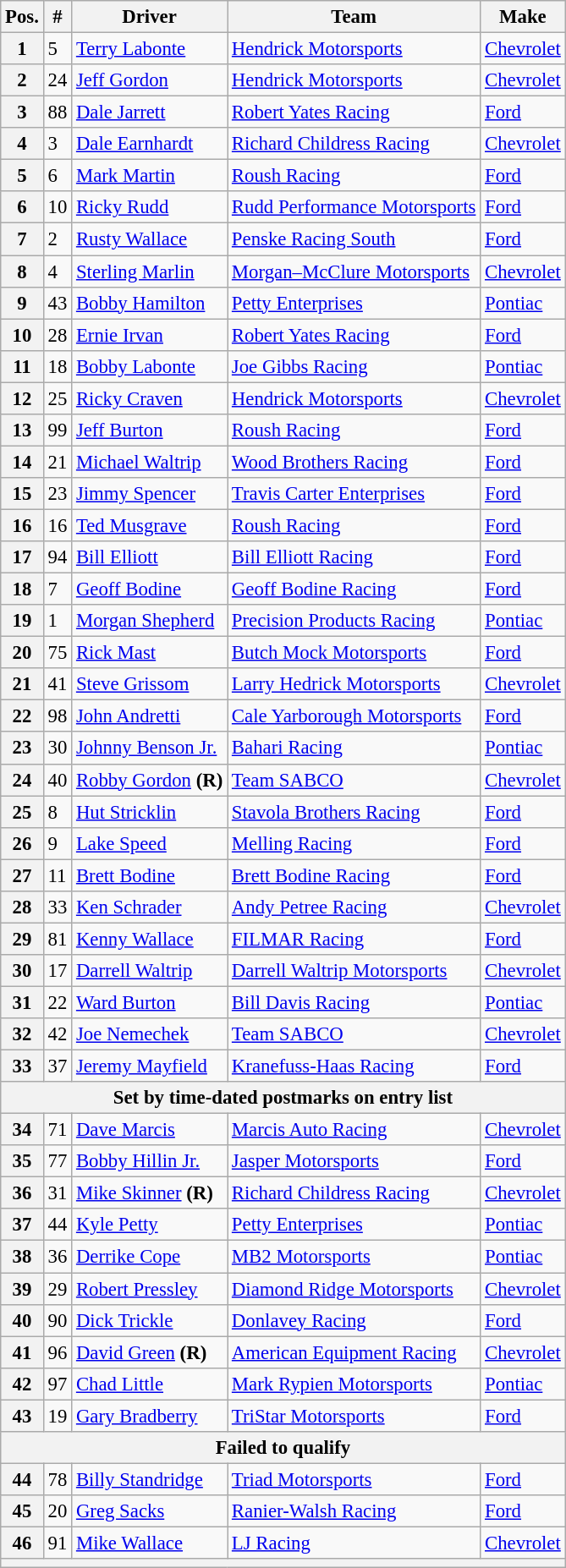<table class="wikitable" style="font-size:95%">
<tr>
<th>Pos.</th>
<th>#</th>
<th>Driver</th>
<th>Team</th>
<th>Make</th>
</tr>
<tr>
<th>1</th>
<td>5</td>
<td><a href='#'>Terry Labonte</a></td>
<td><a href='#'>Hendrick Motorsports</a></td>
<td><a href='#'>Chevrolet</a></td>
</tr>
<tr>
<th>2</th>
<td>24</td>
<td><a href='#'>Jeff Gordon</a></td>
<td><a href='#'>Hendrick Motorsports</a></td>
<td><a href='#'>Chevrolet</a></td>
</tr>
<tr>
<th>3</th>
<td>88</td>
<td><a href='#'>Dale Jarrett</a></td>
<td><a href='#'>Robert Yates Racing</a></td>
<td><a href='#'>Ford</a></td>
</tr>
<tr>
<th>4</th>
<td>3</td>
<td><a href='#'>Dale Earnhardt</a></td>
<td><a href='#'>Richard Childress Racing</a></td>
<td><a href='#'>Chevrolet</a></td>
</tr>
<tr>
<th>5</th>
<td>6</td>
<td><a href='#'>Mark Martin</a></td>
<td><a href='#'>Roush Racing</a></td>
<td><a href='#'>Ford</a></td>
</tr>
<tr>
<th>6</th>
<td>10</td>
<td><a href='#'>Ricky Rudd</a></td>
<td><a href='#'>Rudd Performance Motorsports</a></td>
<td><a href='#'>Ford</a></td>
</tr>
<tr>
<th>7</th>
<td>2</td>
<td><a href='#'>Rusty Wallace</a></td>
<td><a href='#'>Penske Racing South</a></td>
<td><a href='#'>Ford</a></td>
</tr>
<tr>
<th>8</th>
<td>4</td>
<td><a href='#'>Sterling Marlin</a></td>
<td><a href='#'>Morgan–McClure Motorsports</a></td>
<td><a href='#'>Chevrolet</a></td>
</tr>
<tr>
<th>9</th>
<td>43</td>
<td><a href='#'>Bobby Hamilton</a></td>
<td><a href='#'>Petty Enterprises</a></td>
<td><a href='#'>Pontiac</a></td>
</tr>
<tr>
<th>10</th>
<td>28</td>
<td><a href='#'>Ernie Irvan</a></td>
<td><a href='#'>Robert Yates Racing</a></td>
<td><a href='#'>Ford</a></td>
</tr>
<tr>
<th>11</th>
<td>18</td>
<td><a href='#'>Bobby Labonte</a></td>
<td><a href='#'>Joe Gibbs Racing</a></td>
<td><a href='#'>Pontiac</a></td>
</tr>
<tr>
<th>12</th>
<td>25</td>
<td><a href='#'>Ricky Craven</a></td>
<td><a href='#'>Hendrick Motorsports</a></td>
<td><a href='#'>Chevrolet</a></td>
</tr>
<tr>
<th>13</th>
<td>99</td>
<td><a href='#'>Jeff Burton</a></td>
<td><a href='#'>Roush Racing</a></td>
<td><a href='#'>Ford</a></td>
</tr>
<tr>
<th>14</th>
<td>21</td>
<td><a href='#'>Michael Waltrip</a></td>
<td><a href='#'>Wood Brothers Racing</a></td>
<td><a href='#'>Ford</a></td>
</tr>
<tr>
<th>15</th>
<td>23</td>
<td><a href='#'>Jimmy Spencer</a></td>
<td><a href='#'>Travis Carter Enterprises</a></td>
<td><a href='#'>Ford</a></td>
</tr>
<tr>
<th>16</th>
<td>16</td>
<td><a href='#'>Ted Musgrave</a></td>
<td><a href='#'>Roush Racing</a></td>
<td><a href='#'>Ford</a></td>
</tr>
<tr>
<th>17</th>
<td>94</td>
<td><a href='#'>Bill Elliott</a></td>
<td><a href='#'>Bill Elliott Racing</a></td>
<td><a href='#'>Ford</a></td>
</tr>
<tr>
<th>18</th>
<td>7</td>
<td><a href='#'>Geoff Bodine</a></td>
<td><a href='#'>Geoff Bodine Racing</a></td>
<td><a href='#'>Ford</a></td>
</tr>
<tr>
<th>19</th>
<td>1</td>
<td><a href='#'>Morgan Shepherd</a></td>
<td><a href='#'>Precision Products Racing</a></td>
<td><a href='#'>Pontiac</a></td>
</tr>
<tr>
<th>20</th>
<td>75</td>
<td><a href='#'>Rick Mast</a></td>
<td><a href='#'>Butch Mock Motorsports</a></td>
<td><a href='#'>Ford</a></td>
</tr>
<tr>
<th>21</th>
<td>41</td>
<td><a href='#'>Steve Grissom</a></td>
<td><a href='#'>Larry Hedrick Motorsports</a></td>
<td><a href='#'>Chevrolet</a></td>
</tr>
<tr>
<th>22</th>
<td>98</td>
<td><a href='#'>John Andretti</a></td>
<td><a href='#'>Cale Yarborough Motorsports</a></td>
<td><a href='#'>Ford</a></td>
</tr>
<tr>
<th>23</th>
<td>30</td>
<td><a href='#'>Johnny Benson Jr.</a></td>
<td><a href='#'>Bahari Racing</a></td>
<td><a href='#'>Pontiac</a></td>
</tr>
<tr>
<th>24</th>
<td>40</td>
<td><a href='#'>Robby Gordon</a> <strong>(R)</strong></td>
<td><a href='#'>Team SABCO</a></td>
<td><a href='#'>Chevrolet</a></td>
</tr>
<tr>
<th>25</th>
<td>8</td>
<td><a href='#'>Hut Stricklin</a></td>
<td><a href='#'>Stavola Brothers Racing</a></td>
<td><a href='#'>Ford</a></td>
</tr>
<tr>
<th>26</th>
<td>9</td>
<td><a href='#'>Lake Speed</a></td>
<td><a href='#'>Melling Racing</a></td>
<td><a href='#'>Ford</a></td>
</tr>
<tr>
<th>27</th>
<td>11</td>
<td><a href='#'>Brett Bodine</a></td>
<td><a href='#'>Brett Bodine Racing</a></td>
<td><a href='#'>Ford</a></td>
</tr>
<tr>
<th>28</th>
<td>33</td>
<td><a href='#'>Ken Schrader</a></td>
<td><a href='#'>Andy Petree Racing</a></td>
<td><a href='#'>Chevrolet</a></td>
</tr>
<tr>
<th>29</th>
<td>81</td>
<td><a href='#'>Kenny Wallace</a></td>
<td><a href='#'>FILMAR Racing</a></td>
<td><a href='#'>Ford</a></td>
</tr>
<tr>
<th>30</th>
<td>17</td>
<td><a href='#'>Darrell Waltrip</a></td>
<td><a href='#'>Darrell Waltrip Motorsports</a></td>
<td><a href='#'>Chevrolet</a></td>
</tr>
<tr>
<th>31</th>
<td>22</td>
<td><a href='#'>Ward Burton</a></td>
<td><a href='#'>Bill Davis Racing</a></td>
<td><a href='#'>Pontiac</a></td>
</tr>
<tr>
<th>32</th>
<td>42</td>
<td><a href='#'>Joe Nemechek</a></td>
<td><a href='#'>Team SABCO</a></td>
<td><a href='#'>Chevrolet</a></td>
</tr>
<tr>
<th>33</th>
<td>37</td>
<td><a href='#'>Jeremy Mayfield</a></td>
<td><a href='#'>Kranefuss-Haas Racing</a></td>
<td><a href='#'>Ford</a></td>
</tr>
<tr>
<th colspan="5">Set by time-dated postmarks on entry list</th>
</tr>
<tr>
<th>34</th>
<td>71</td>
<td><a href='#'>Dave Marcis</a></td>
<td><a href='#'>Marcis Auto Racing</a></td>
<td><a href='#'>Chevrolet</a></td>
</tr>
<tr>
<th>35</th>
<td>77</td>
<td><a href='#'>Bobby Hillin Jr.</a></td>
<td><a href='#'>Jasper Motorsports</a></td>
<td><a href='#'>Ford</a></td>
</tr>
<tr>
<th>36</th>
<td>31</td>
<td><a href='#'>Mike Skinner</a> <strong>(R)</strong></td>
<td><a href='#'>Richard Childress Racing</a></td>
<td><a href='#'>Chevrolet</a></td>
</tr>
<tr>
<th>37</th>
<td>44</td>
<td><a href='#'>Kyle Petty</a></td>
<td><a href='#'>Petty Enterprises</a></td>
<td><a href='#'>Pontiac</a></td>
</tr>
<tr>
<th>38</th>
<td>36</td>
<td><a href='#'>Derrike Cope</a></td>
<td><a href='#'>MB2 Motorsports</a></td>
<td><a href='#'>Pontiac</a></td>
</tr>
<tr>
<th>39</th>
<td>29</td>
<td><a href='#'>Robert Pressley</a></td>
<td><a href='#'>Diamond Ridge Motorsports</a></td>
<td><a href='#'>Chevrolet</a></td>
</tr>
<tr>
<th>40</th>
<td>90</td>
<td><a href='#'>Dick Trickle</a></td>
<td><a href='#'>Donlavey Racing</a></td>
<td><a href='#'>Ford</a></td>
</tr>
<tr>
<th>41</th>
<td>96</td>
<td><a href='#'>David Green</a> <strong>(R)</strong></td>
<td><a href='#'>American Equipment Racing</a></td>
<td><a href='#'>Chevrolet</a></td>
</tr>
<tr>
<th>42</th>
<td>97</td>
<td><a href='#'>Chad Little</a></td>
<td><a href='#'>Mark Rypien Motorsports</a></td>
<td><a href='#'>Pontiac</a></td>
</tr>
<tr>
<th>43</th>
<td>19</td>
<td><a href='#'>Gary Bradberry</a></td>
<td><a href='#'>TriStar Motorsports</a></td>
<td><a href='#'>Ford</a></td>
</tr>
<tr>
<th colspan="5">Failed to qualify</th>
</tr>
<tr>
<th>44</th>
<td>78</td>
<td><a href='#'>Billy Standridge</a></td>
<td><a href='#'>Triad Motorsports</a></td>
<td><a href='#'>Ford</a></td>
</tr>
<tr>
<th>45</th>
<td>20</td>
<td><a href='#'>Greg Sacks</a></td>
<td><a href='#'>Ranier-Walsh Racing</a></td>
<td><a href='#'>Ford</a></td>
</tr>
<tr>
<th>46</th>
<td>91</td>
<td><a href='#'>Mike Wallace</a></td>
<td><a href='#'>LJ Racing</a></td>
<td><a href='#'>Chevrolet</a></td>
</tr>
<tr>
<th colspan="5"></th>
</tr>
</table>
